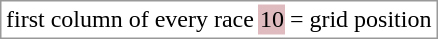<table border="0" style="border: 1px solid #999; background-color:#FFFFFF; text-align:center">
<tr>
<td>first column of every race</td>
<td style="background:#DFBBBF;">10</td>
<td>= grid position</td>
</tr>
</table>
